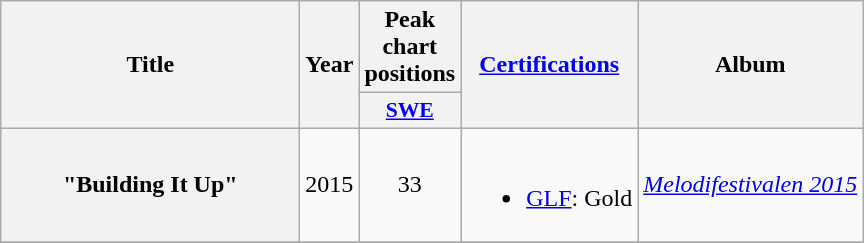<table class="wikitable plainrowheaders" style="text-align:center;">
<tr>
<th scope="col" rowspan="2" style="width:12em;">Title</th>
<th scope="col" rowspan="2" style="width:1em;">Year</th>
<th scope="col" colspan="1">Peak chart positions</th>
<th scope="col" rowspan="2"><a href='#'>Certifications</a></th>
<th scope="col" rowspan="2">Album</th>
</tr>
<tr>
<th scope="col" style="width:3em;font-size:90%;"><a href='#'>SWE</a><br></th>
</tr>
<tr>
<th scope="row">"Building It Up"</th>
<td>2015</td>
<td>33</td>
<td><br><ul><li><a href='#'>GLF</a>: Gold</li></ul></td>
<td><em><a href='#'>Melodifestivalen 2015</a></em></td>
</tr>
<tr>
</tr>
</table>
